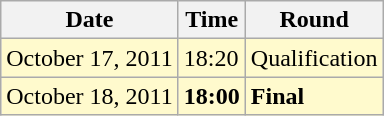<table class="wikitable">
<tr>
<th>Date</th>
<th>Time</th>
<th>Round</th>
</tr>
<tr style=background:lemonchiffon>
<td>October 17, 2011</td>
<td>18:20</td>
<td>Qualification</td>
</tr>
<tr style=background:lemonchiffon>
<td>October 18, 2011</td>
<td><strong>18:00</strong></td>
<td style=background:lemonchiffon><strong>Final</strong></td>
</tr>
</table>
